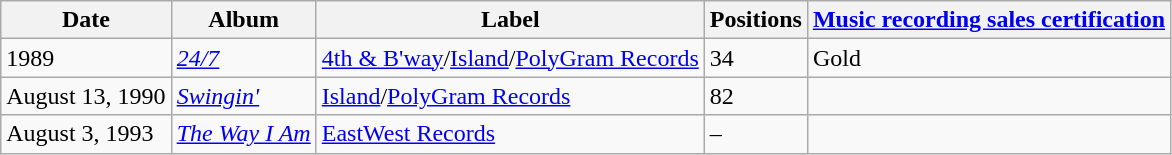<table class="wikitable">
<tr>
<th>Date</th>
<th>Album</th>
<th>Label</th>
<th>Positions </th>
<th><a href='#'>Music recording sales certification</a></th>
</tr>
<tr>
<td>1989</td>
<td><em><a href='#'>24/7</a></em></td>
<td><a href='#'>4th & B'way</a>/<a href='#'>Island</a>/<a href='#'>PolyGram Records</a></td>
<td>34</td>
<td>Gold</td>
</tr>
<tr>
<td>August 13, 1990</td>
<td><em><a href='#'>Swingin'</a></em></td>
<td><a href='#'>Island</a>/<a href='#'>PolyGram Records</a></td>
<td>82</td>
<td></td>
</tr>
<tr>
<td>August 3, 1993</td>
<td><em><a href='#'>The Way I Am</a></em></td>
<td><a href='#'>EastWest Records</a></td>
<td>–</td>
<td></td>
</tr>
</table>
